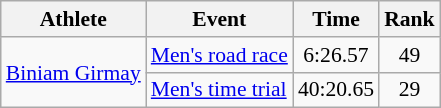<table class=wikitable style=font-size:90%;text-align:center>
<tr>
<th>Athlete</th>
<th>Event</th>
<th>Time</th>
<th>Rank</th>
</tr>
<tr align=center>
<td align=left rowspan=2><a href='#'>Biniam Girmay</a></td>
<td align=left><a href='#'>Men's road race</a></td>
<td>6:26.57</td>
<td>49</td>
</tr>
<tr align=center>
<td align=left><a href='#'>Men's time trial</a></td>
<td>40:20.65</td>
<td>29</td>
</tr>
</table>
